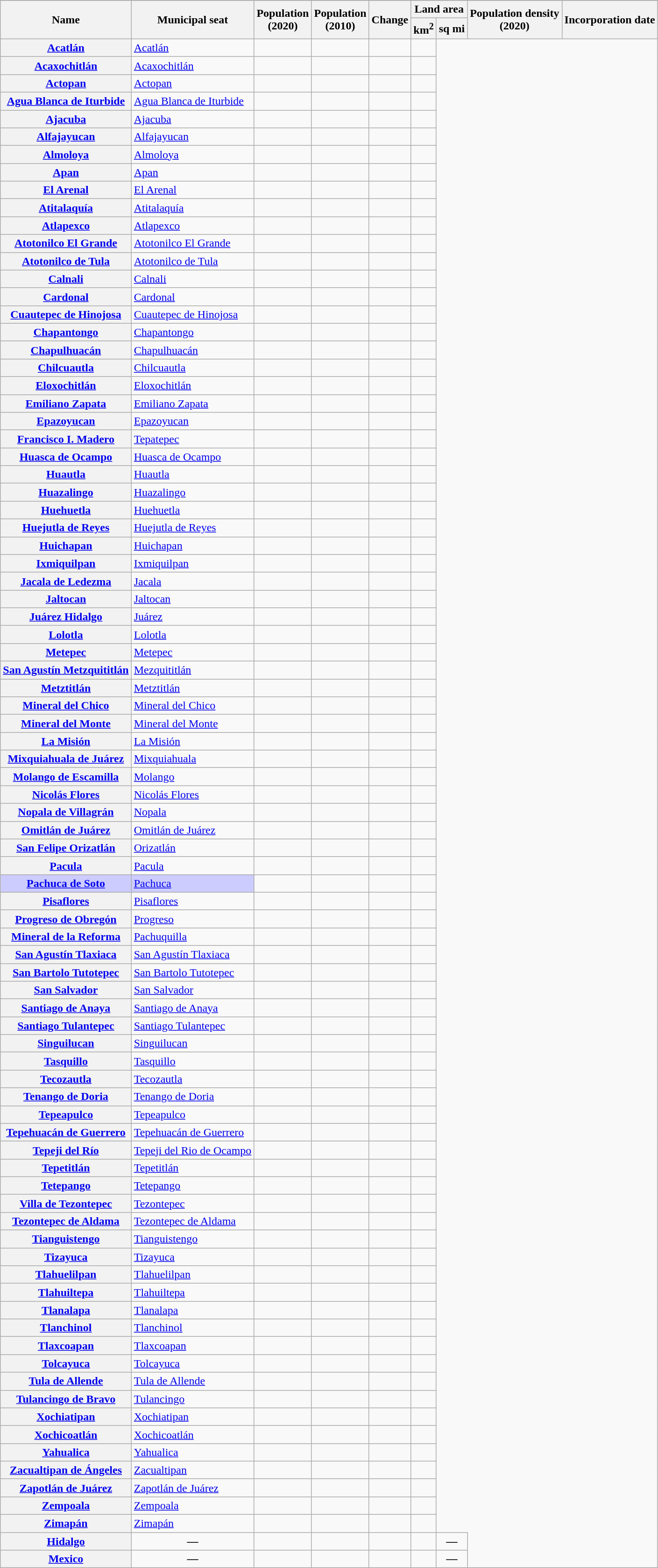<table class="wikitable sortable" style="text-align:right;">
<tr>
</tr>
<tr>
<th scope="col"  rowspan=2>Name</th>
<th scope="col"  rowspan=2>Municipal seat</th>
<th scope="col"  rowspan=2>Population<br>(2020)</th>
<th scope="col"  rowspan=2>Population<br>(2010)</th>
<th scope="col"  rowspan=2>Change</th>
<th scope="col" data-sort-type="number"  colspan=2>Land area </th>
<th scope="col" data-sort-type="number"  rowspan=2>Population density<br>(2020)</th>
<th scope="col"  rowspan=2>Incorporation date</th>
</tr>
<tr>
<th scope="col">km<sup>2</sup></th>
<th scope="col">sq mi</th>
</tr>
<tr>
<th scope="row" align="left"><a href='#'>Acatlán</a></th>
<td align=left><a href='#'>Acatlán</a></td>
<td></td>
<td></td>
<td></td>
<td></td>
</tr>
<tr>
<th scope="row" align="left"><a href='#'>Acaxochitlán</a></th>
<td align=left><a href='#'>Acaxochitlán</a></td>
<td></td>
<td></td>
<td></td>
<td></td>
</tr>
<tr>
<th scope="row" align="left"><a href='#'>Actopan</a></th>
<td align=left><a href='#'>Actopan</a></td>
<td></td>
<td></td>
<td></td>
<td></td>
</tr>
<tr>
<th scope="row" align="left"><a href='#'>Agua Blanca de Iturbide</a></th>
<td align=left><a href='#'>Agua Blanca de Iturbide</a></td>
<td></td>
<td></td>
<td></td>
<td></td>
</tr>
<tr>
<th scope="row" align="left"><a href='#'>Ajacuba</a></th>
<td align=left><a href='#'>Ajacuba</a></td>
<td></td>
<td></td>
<td></td>
<td></td>
</tr>
<tr>
<th scope="row" align="left"><a href='#'>Alfajayucan</a></th>
<td align=left><a href='#'>Alfajayucan</a></td>
<td></td>
<td></td>
<td></td>
<td></td>
</tr>
<tr>
<th scope="row" align="left"><a href='#'>Almoloya</a></th>
<td align=left><a href='#'>Almoloya</a></td>
<td></td>
<td></td>
<td></td>
<td></td>
</tr>
<tr>
<th scope="row" align="left"><a href='#'>Apan</a></th>
<td align=left><a href='#'>Apan</a></td>
<td></td>
<td></td>
<td></td>
<td></td>
</tr>
<tr>
<th scope="row" align="left"><a href='#'>El Arenal</a></th>
<td align=left><a href='#'>El Arenal</a></td>
<td></td>
<td></td>
<td></td>
<td></td>
</tr>
<tr>
<th scope="row" align="left"><a href='#'>Atitalaquía</a></th>
<td align=left><a href='#'>Atitalaquía</a></td>
<td></td>
<td></td>
<td></td>
<td></td>
</tr>
<tr>
<th scope="row" align="left"><a href='#'>Atlapexco</a></th>
<td align=left><a href='#'>Atlapexco</a></td>
<td></td>
<td></td>
<td></td>
<td></td>
</tr>
<tr>
<th scope="row" align="left"><a href='#'>Atotonilco El Grande</a></th>
<td align=left><a href='#'>Atotonilco El Grande</a></td>
<td></td>
<td></td>
<td></td>
<td></td>
</tr>
<tr>
<th scope="row" align="left"><a href='#'>Atotonilco de Tula</a></th>
<td align=left><a href='#'>Atotonilco de Tula</a></td>
<td></td>
<td></td>
<td></td>
<td></td>
</tr>
<tr>
<th scope="row" align="left"><a href='#'>Calnali</a></th>
<td align=left><a href='#'>Calnali</a></td>
<td></td>
<td></td>
<td></td>
<td></td>
</tr>
<tr>
<th scope="row" align="left"><a href='#'>Cardonal</a></th>
<td align=left><a href='#'>Cardonal</a></td>
<td></td>
<td></td>
<td></td>
<td></td>
</tr>
<tr>
<th scope="row" align="left"><a href='#'>Cuautepec de Hinojosa</a></th>
<td align=left><a href='#'>Cuautepec de Hinojosa</a></td>
<td></td>
<td></td>
<td></td>
<td></td>
</tr>
<tr>
<th scope="row" align="left"><a href='#'>Chapantongo</a></th>
<td align=left><a href='#'>Chapantongo</a></td>
<td></td>
<td></td>
<td></td>
<td></td>
</tr>
<tr>
<th scope="row" align="left"><a href='#'>Chapulhuacán</a></th>
<td align=left><a href='#'>Chapulhuacán</a></td>
<td></td>
<td></td>
<td></td>
<td></td>
</tr>
<tr>
<th scope="row" align="left"><a href='#'>Chilcuautla</a></th>
<td align=left><a href='#'>Chilcuautla</a></td>
<td></td>
<td></td>
<td></td>
<td></td>
</tr>
<tr>
<th scope="row" align="left"><a href='#'>Eloxochitlán</a></th>
<td align=left><a href='#'>Eloxochitlán</a></td>
<td></td>
<td></td>
<td></td>
<td></td>
</tr>
<tr>
<th scope="row" align="left"><a href='#'>Emiliano Zapata</a></th>
<td align=left><a href='#'>Emiliano Zapata</a></td>
<td></td>
<td></td>
<td></td>
<td></td>
</tr>
<tr>
<th scope="row" align="left"><a href='#'>Epazoyucan</a></th>
<td align=left><a href='#'>Epazoyucan</a></td>
<td></td>
<td></td>
<td></td>
<td></td>
</tr>
<tr>
<th scope="row" align="left"><a href='#'>Francisco I. Madero</a></th>
<td align=left><a href='#'>Tepatepec</a></td>
<td></td>
<td></td>
<td></td>
<td></td>
</tr>
<tr>
<th scope="row" align="left"><a href='#'>Huasca de Ocampo</a></th>
<td align=left><a href='#'>Huasca de Ocampo</a></td>
<td></td>
<td></td>
<td></td>
<td></td>
</tr>
<tr>
<th scope="row" align="left"><a href='#'>Huautla</a></th>
<td align=left><a href='#'>Huautla</a></td>
<td></td>
<td></td>
<td></td>
<td></td>
</tr>
<tr>
<th scope="row" align="left"><a href='#'>Huazalingo</a></th>
<td align=left><a href='#'>Huazalingo</a></td>
<td></td>
<td></td>
<td></td>
<td></td>
</tr>
<tr>
<th scope="row" align="left"><a href='#'>Huehuetla</a></th>
<td align=left><a href='#'>Huehuetla</a></td>
<td></td>
<td></td>
<td></td>
<td></td>
</tr>
<tr>
<th scope="row" align="left"><a href='#'>Huejutla de Reyes</a></th>
<td align=left><a href='#'>Huejutla de Reyes</a></td>
<td></td>
<td></td>
<td></td>
<td></td>
</tr>
<tr>
<th scope="row" align="left"><a href='#'>Huichapan</a></th>
<td align=left><a href='#'>Huichapan</a></td>
<td></td>
<td></td>
<td></td>
<td></td>
</tr>
<tr>
<th scope="row" align="left"><a href='#'>Ixmiquilpan</a></th>
<td align=left><a href='#'>Ixmiquilpan</a></td>
<td></td>
<td></td>
<td></td>
<td></td>
</tr>
<tr>
<th scope="row" align="left"><a href='#'>Jacala de Ledezma</a></th>
<td align=left><a href='#'>Jacala</a></td>
<td></td>
<td></td>
<td></td>
<td></td>
</tr>
<tr>
<th scope="row" align="left"><a href='#'>Jaltocan</a></th>
<td align=left><a href='#'>Jaltocan</a></td>
<td></td>
<td></td>
<td></td>
<td></td>
</tr>
<tr>
<th scope="row" align="left"><a href='#'>Juárez Hidalgo</a></th>
<td align=left><a href='#'>Juárez</a></td>
<td></td>
<td></td>
<td></td>
<td></td>
</tr>
<tr>
<th scope="row" align="left"><a href='#'>Lolotla</a></th>
<td align=left><a href='#'>Lolotla</a></td>
<td></td>
<td></td>
<td></td>
<td></td>
</tr>
<tr>
<th scope="row" align="left"><a href='#'>Metepec</a></th>
<td align=left><a href='#'>Metepec</a></td>
<td></td>
<td></td>
<td></td>
<td></td>
</tr>
<tr>
<th scope="row" align="left"><a href='#'>San Agustín Metzquititlán</a></th>
<td align=left><a href='#'>Mezquititlán</a></td>
<td></td>
<td></td>
<td></td>
<td></td>
</tr>
<tr>
<th scope="row" align="left"><a href='#'>Metztitlán</a></th>
<td align=left><a href='#'>Metztitlán</a></td>
<td></td>
<td></td>
<td></td>
<td></td>
</tr>
<tr>
<th scope="row" align="left"><a href='#'>Mineral del Chico</a></th>
<td align=left><a href='#'>Mineral del Chico</a></td>
<td></td>
<td></td>
<td></td>
<td></td>
</tr>
<tr>
<th scope="row" align="left"><a href='#'>Mineral del Monte</a></th>
<td align=left><a href='#'>Mineral del Monte</a></td>
<td></td>
<td></td>
<td></td>
<td></td>
</tr>
<tr>
<th scope="row" align="left"><a href='#'>La Misión</a></th>
<td align=left><a href='#'>La Misión</a></td>
<td></td>
<td></td>
<td></td>
<td></td>
</tr>
<tr>
<th scope="row" align="left"><a href='#'>Mixquiahuala de Juárez</a></th>
<td align=left><a href='#'>Mixquiahuala</a></td>
<td></td>
<td></td>
<td></td>
<td></td>
</tr>
<tr>
<th scope="row" align="left"><a href='#'>Molango de Escamilla</a></th>
<td align=left><a href='#'>Molango</a></td>
<td></td>
<td></td>
<td></td>
<td></td>
</tr>
<tr>
<th scope="row" align="left"><a href='#'>Nicolás Flores</a></th>
<td align=left><a href='#'>Nicolás Flores</a></td>
<td></td>
<td></td>
<td></td>
<td></td>
</tr>
<tr>
<th scope="row" align="left"><a href='#'>Nopala de Villagrán</a></th>
<td align=left><a href='#'>Nopala</a></td>
<td></td>
<td></td>
<td></td>
<td></td>
</tr>
<tr>
<th scope="row" align="left"><a href='#'>Omitlán de Juárez</a></th>
<td align=left><a href='#'>Omitlán de Juárez</a></td>
<td></td>
<td></td>
<td></td>
<td></td>
</tr>
<tr>
<th scope="row" align="left"><a href='#'>San Felipe Orizatlán</a></th>
<td align=left><a href='#'>Orizatlán</a></td>
<td></td>
<td></td>
<td></td>
<td></td>
</tr>
<tr>
<th scope="row" align="left"><a href='#'>Pacula</a></th>
<td align=left><a href='#'>Pacula</a></td>
<td></td>
<td></td>
<td></td>
<td></td>
</tr>
<tr>
<th scope="row" align="left" style="background:#CCF"><a href='#'>Pachuca de Soto</a></th>
<td align=left style="background:#CCF"><a href='#'>Pachuca</a></td>
<td></td>
<td></td>
<td></td>
<td></td>
</tr>
<tr>
<th scope="row" align="left"><a href='#'>Pisaflores</a></th>
<td align=left><a href='#'>Pisaflores</a></td>
<td></td>
<td></td>
<td></td>
<td></td>
</tr>
<tr>
<th scope="row" align="left"><a href='#'>Progreso de Obregón</a></th>
<td align=left><a href='#'>Progreso</a></td>
<td></td>
<td></td>
<td></td>
<td></td>
</tr>
<tr>
<th scope="row" align="left"><a href='#'>Mineral de la Reforma</a></th>
<td align=left><a href='#'>Pachuquilla</a></td>
<td></td>
<td></td>
<td></td>
<td></td>
</tr>
<tr>
<th scope="row" align="left"><a href='#'>San Agustín Tlaxiaca</a></th>
<td align=left><a href='#'>San Agustín Tlaxiaca</a></td>
<td></td>
<td></td>
<td></td>
<td></td>
</tr>
<tr>
<th scope="row" align="left"><a href='#'>San Bartolo Tutotepec</a></th>
<td align=left><a href='#'>San Bartolo Tutotepec</a></td>
<td></td>
<td></td>
<td></td>
<td></td>
</tr>
<tr>
<th scope="row" align="left"><a href='#'>San Salvador</a></th>
<td align=left><a href='#'>San Salvador</a></td>
<td></td>
<td></td>
<td></td>
<td></td>
</tr>
<tr>
<th scope="row" align="left"><a href='#'>Santiago de Anaya</a></th>
<td align=left><a href='#'>Santiago de Anaya</a></td>
<td></td>
<td></td>
<td></td>
<td></td>
</tr>
<tr>
<th scope="row" align="left"><a href='#'>Santiago Tulantepec</a></th>
<td align=left><a href='#'>Santiago Tulantepec</a></td>
<td></td>
<td></td>
<td></td>
<td></td>
</tr>
<tr>
<th scope="row" align="left"><a href='#'>Singuilucan</a></th>
<td align=left><a href='#'>Singuilucan</a></td>
<td></td>
<td></td>
<td></td>
<td></td>
</tr>
<tr>
<th scope="row" align="left"><a href='#'>Tasquillo</a></th>
<td align=left><a href='#'>Tasquillo</a></td>
<td></td>
<td></td>
<td></td>
<td></td>
</tr>
<tr>
<th scope="row" align="left"><a href='#'>Tecozautla</a></th>
<td align=left><a href='#'>Tecozautla</a></td>
<td></td>
<td></td>
<td></td>
<td></td>
</tr>
<tr>
<th scope="row" align="left"><a href='#'>Tenango de Doria</a></th>
<td align=left><a href='#'>Tenango de Doria</a></td>
<td></td>
<td></td>
<td></td>
<td></td>
</tr>
<tr>
<th scope="row" align="left"><a href='#'>Tepeapulco</a></th>
<td align=left><a href='#'>Tepeapulco</a></td>
<td></td>
<td></td>
<td></td>
<td></td>
</tr>
<tr>
<th scope="row" align="left"><a href='#'>Tepehuacán de Guerrero</a></th>
<td align=left><a href='#'>Tepehuacán de Guerrero</a></td>
<td></td>
<td></td>
<td></td>
<td></td>
</tr>
<tr>
<th scope="row" align="left"><a href='#'>Tepeji del Río</a></th>
<td align=left><a href='#'>Tepeji del Rio de Ocampo</a></td>
<td></td>
<td></td>
<td></td>
<td></td>
</tr>
<tr>
<th scope="row" align="left"><a href='#'>Tepetitlán</a></th>
<td align=left><a href='#'>Tepetitlán</a></td>
<td></td>
<td></td>
<td></td>
<td></td>
</tr>
<tr>
<th scope="row" align="left"><a href='#'>Tetepango</a></th>
<td align=left><a href='#'>Tetepango</a></td>
<td></td>
<td></td>
<td></td>
<td></td>
</tr>
<tr>
<th scope="row" align="left"><a href='#'>Villa de Tezontepec</a></th>
<td align=left><a href='#'>Tezontepec</a></td>
<td></td>
<td></td>
<td></td>
<td></td>
</tr>
<tr>
<th scope="row" align="left"><a href='#'>Tezontepec de Aldama</a></th>
<td align=left><a href='#'>Tezontepec de Aldama</a></td>
<td></td>
<td></td>
<td></td>
<td></td>
</tr>
<tr>
<th scope="row" align="left"><a href='#'>Tianguistengo</a></th>
<td align=left><a href='#'>Tianguistengo</a></td>
<td></td>
<td></td>
<td></td>
<td></td>
</tr>
<tr>
<th scope="row" align="left"><a href='#'>Tizayuca</a></th>
<td align=left><a href='#'>Tizayuca</a></td>
<td></td>
<td></td>
<td></td>
<td></td>
</tr>
<tr>
<th scope="row" align="left"><a href='#'>Tlahuelilpan</a></th>
<td align=left><a href='#'>Tlahuelilpan</a></td>
<td></td>
<td></td>
<td></td>
<td></td>
</tr>
<tr>
<th scope="row" align="left"><a href='#'>Tlahuiltepa</a></th>
<td align=left><a href='#'>Tlahuiltepa</a></td>
<td></td>
<td></td>
<td></td>
<td></td>
</tr>
<tr>
<th scope="row" align="left"><a href='#'>Tlanalapa</a></th>
<td align=left><a href='#'>Tlanalapa</a></td>
<td></td>
<td></td>
<td></td>
<td></td>
</tr>
<tr>
<th scope="row" align="left"><a href='#'>Tlanchinol</a></th>
<td align=left><a href='#'>Tlanchinol</a></td>
<td></td>
<td></td>
<td></td>
<td></td>
</tr>
<tr>
<th scope="row" align="left"><a href='#'>Tlaxcoapan</a></th>
<td align=left><a href='#'>Tlaxcoapan</a></td>
<td></td>
<td></td>
<td></td>
<td></td>
</tr>
<tr>
<th scope="row" align="left"><a href='#'>Tolcayuca</a></th>
<td align=left><a href='#'>Tolcayuca</a></td>
<td></td>
<td></td>
<td></td>
<td></td>
</tr>
<tr>
<th scope="row" align="left"><a href='#'>Tula de Allende</a></th>
<td align=left><a href='#'>Tula de Allende</a></td>
<td></td>
<td></td>
<td></td>
<td></td>
</tr>
<tr>
<th scope="row" align="left"><a href='#'>Tulancingo de Bravo</a></th>
<td align=left><a href='#'>Tulancingo</a></td>
<td></td>
<td></td>
<td></td>
<td></td>
</tr>
<tr>
<th scope="row" align="left"><a href='#'>Xochiatipan</a></th>
<td align=left><a href='#'>Xochiatipan</a></td>
<td></td>
<td></td>
<td></td>
<td></td>
</tr>
<tr>
<th scope="row" align="left"><a href='#'>Xochicoatlán</a></th>
<td align=left><a href='#'>Xochicoatlán</a></td>
<td></td>
<td></td>
<td></td>
<td></td>
</tr>
<tr>
<th scope="row" align="left"><a href='#'>Yahualica</a></th>
<td align=left><a href='#'>Yahualica</a></td>
<td></td>
<td></td>
<td></td>
<td></td>
</tr>
<tr>
<th scope="row" align="left"><a href='#'>Zacualtipan de Ángeles</a></th>
<td align=left><a href='#'>Zacualtipan</a></td>
<td></td>
<td></td>
<td></td>
<td></td>
</tr>
<tr>
<th scope="row" align="left"><a href='#'>Zapotlán de Juárez</a></th>
<td align=left><a href='#'>Zapotlán de Juárez</a></td>
<td></td>
<td></td>
<td></td>
<td></td>
</tr>
<tr>
<th scope="row" align="left"><a href='#'>Zempoala</a></th>
<td align=left><a href='#'>Zempoala</a></td>
<td></td>
<td></td>
<td></td>
<td></td>
</tr>
<tr>
<th scope="row" align="left"><a href='#'>Zimapán</a></th>
<td align=left><a href='#'>Zimapán</a></td>
<td></td>
<td></td>
<td></td>
<td></td>
</tr>
<tr class="sortbottom" style="text-align:center;" style="background: #f2f2f2;">
<th scope="row" align="left"><strong><a href='#'>Hidalgo</a></strong></th>
<td><strong>—</strong></td>
<td></td>
<td><strong></strong></td>
<td><strong></strong></td>
<td align="right"><strong></strong></td>
<td><strong>—</strong></td>
</tr>
<tr class="sortbottom" style="text-align:center;" style="background: #f2f2f2;">
<th scope="row" align="left"><strong><a href='#'>Mexico</a></strong></th>
<td><strong>—</strong></td>
<td></td>
<td><strong></strong></td>
<td><strong></strong></td>
<td align="right"><strong></strong></td>
<td><strong>—</strong></td>
</tr>
</table>
